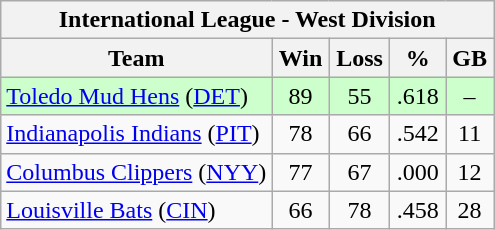<table class="wikitable">
<tr>
<th colspan="5">International League - West Division</th>
</tr>
<tr>
<th width="55%">Team</th>
<th>Win</th>
<th>Loss</th>
<th>%</th>
<th>GB</th>
</tr>
<tr align=center bgcolor=ccffcc>
<td align=left><a href='#'>Toledo Mud Hens</a> (<a href='#'>DET</a>)</td>
<td>89</td>
<td>55</td>
<td>.618</td>
<td>–</td>
</tr>
<tr align=center>
<td align=left><a href='#'>Indianapolis Indians</a> (<a href='#'>PIT</a>)</td>
<td>78</td>
<td>66</td>
<td>.542</td>
<td>11</td>
</tr>
<tr align=center>
<td align=left><a href='#'>Columbus Clippers</a> (<a href='#'>NYY</a>)</td>
<td>77</td>
<td>67</td>
<td>.000</td>
<td>12</td>
</tr>
<tr align=center>
<td align=left><a href='#'>Louisville Bats</a> (<a href='#'>CIN</a>)</td>
<td>66</td>
<td>78</td>
<td>.458</td>
<td>28</td>
</tr>
</table>
